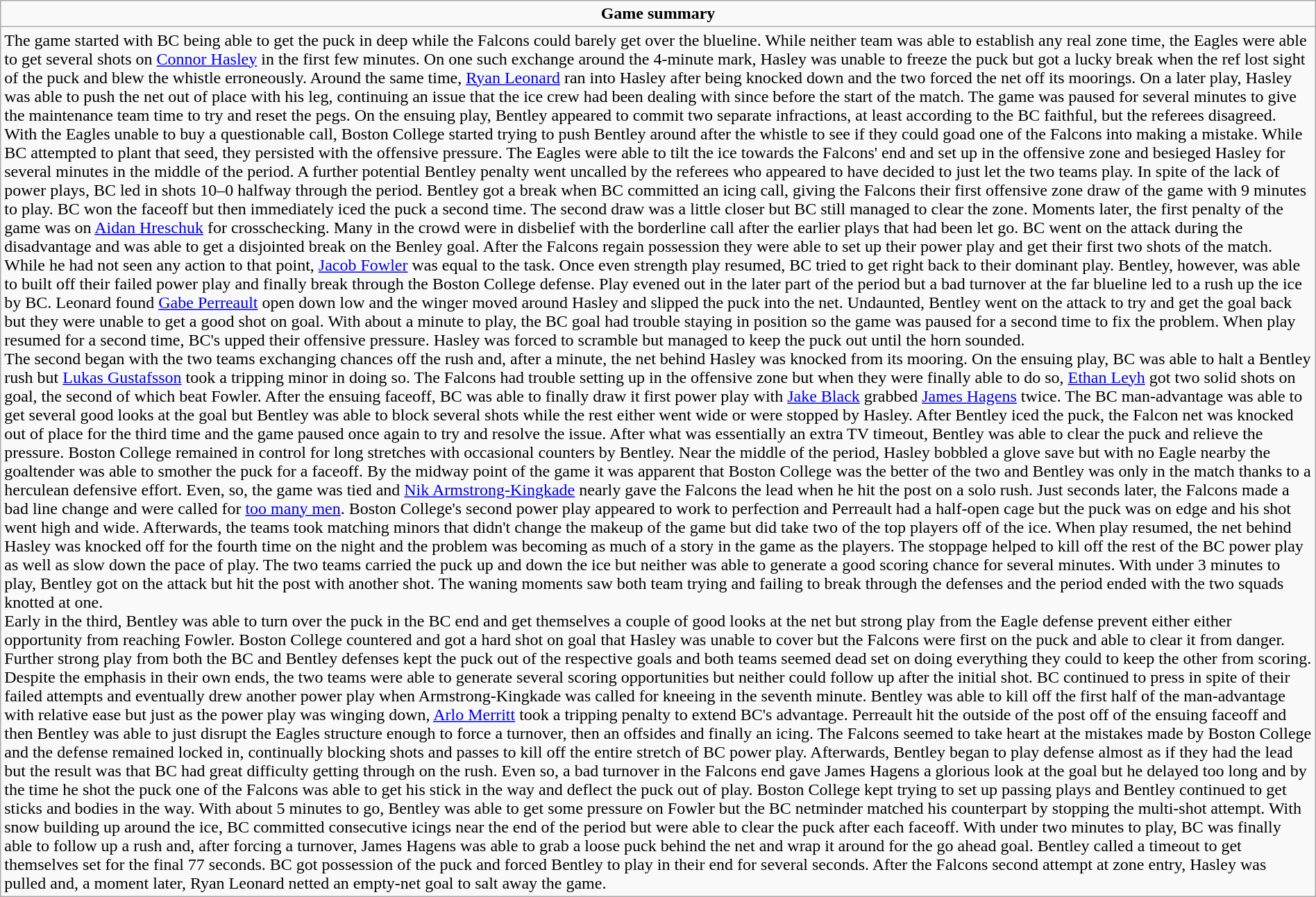<table role="presentation" class="wikitable mw-collapsible autocollapse" width=100%>
<tr>
<td align=center><strong>Game summary</strong></td>
</tr>
<tr>
<td>The game started with BC being able to get the puck in deep while the Falcons could barely get over the blueline. While neither team was able to establish any real zone time, the Eagles were able to get several shots on <a href='#'>Connor Hasley</a> in the first few minutes. On one such exchange around the 4-minute mark, Hasley was unable to freeze the puck but got a lucky break when the ref lost sight of the puck and blew the whistle erroneously. Around the same time, <a href='#'>Ryan Leonard</a> ran into Hasley after being knocked down and the two forced the net off its moorings. On a later play, Hasley was able to push the net out of place with his leg, continuing an issue that the ice crew had been dealing with since before the start of the match. The game was paused for several minutes to give the maintenance team time to try and reset the pegs. On the ensuing play, Bentley appeared to commit two separate infractions, at least according to the BC faithful, but the referees disagreed. With the Eagles unable to buy a questionable call, Boston College started trying to push Bentley around after the whistle to see if they could goad one of the Falcons into making a mistake. While BC attempted to plant that seed, they persisted with the offensive pressure. The Eagles were able to tilt the ice towards the Falcons' end and set up in the offensive zone and besieged Hasley for several minutes in the middle of the period. A further potential Bentley penalty went uncalled by the referees who appeared to have decided to just let the two teams play. In spite of the lack of power plays, BC led in shots 10–0 halfway through the period. Bentley got a break when BC committed an icing call, giving the Falcons their first offensive zone draw of the game with 9 minutes to play. BC won the faceoff but then immediately iced the puck a second time. The second draw was a little closer but BC still managed to clear the zone. Moments later, the first penalty of the game was on <a href='#'>Aidan Hreschuk</a> for crosschecking. Many in the crowd were in disbelief with the borderline call after the earlier plays that had been let go. BC went on the attack during the disadvantage and was able to get a disjointed break on the Benley goal. After the Falcons regain possession they were able to set up their power play and get their first two shots of the match. While he had not seen any action to that point, <a href='#'>Jacob Fowler</a> was equal to the task. Once even strength play resumed, BC tried to get right back to their dominant play. Bentley, however, was able to built off their failed power play and finally break through the Boston College defense. Play evened out in the later part of the period but a bad turnover at the far blueline led to a rush up the ice by BC. Leonard found <a href='#'>Gabe Perreault</a> open down low and the winger moved around Hasley and slipped the puck into the net. Undaunted, Bentley went on the attack to try and get the goal back but they were unable to get a good shot on goal. With about a minute to play, the BC goal had trouble staying in position so the game was paused for a second time to fix the problem. When play resumed for a second time, BC's upped their offensive pressure. Hasley was forced to scramble but managed to keep the puck out until the horn sounded.<br>The second began with the two teams exchanging chances off the rush and, after a minute, the net behind Hasley was knocked from its mooring. On the ensuing play, BC was able to halt a Bentley rush but <a href='#'>Lukas Gustafsson</a> took a tripping minor in doing so. The Falcons had trouble setting up in the offensive zone but when they were finally able to do so, <a href='#'>Ethan Leyh</a> got two solid shots on goal, the second of which beat Fowler. After the ensuing faceoff, BC was able to finally draw it first power play with <a href='#'>Jake Black</a> grabbed <a href='#'>James Hagens</a> twice. The BC man-advantage was able to get several good looks at the goal but Bentley was able to block several shots while the rest either went wide or were stopped by Hasley. After Bentley iced the puck, the Falcon net was knocked out of place for the third time and the game paused once again to try and resolve the issue. After what was essentially an extra TV timeout, Bentley was able to clear the puck and relieve the pressure. Boston College remained in control for long stretches with occasional counters by Bentley. Near the middle of the period, Hasley bobbled a glove save but with no Eagle nearby the goaltender was able to smother the puck for a faceoff. By the midway point of the game it was apparent that Boston College was the better of the two and Bentley was only in the match thanks to a herculean defensive effort. Even, so, the game was tied and <a href='#'>Nik Armstrong-Kingkade</a> nearly gave the Falcons the lead when he hit the post on a solo rush. Just seconds later, the Falcons made a bad line change and were called for <a href='#'>too many men</a>. Boston College's second power play appeared to work to perfection and Perreault had a half-open cage but the puck was on edge and his shot went high and wide. Afterwards, the teams took matching minors that didn't change the makeup of the game but did take two of the top players off of the ice. When play resumed, the net behind Hasley was knocked off for the fourth time on the night and the problem was becoming as much of a story in the game as the players. The stoppage helped to kill off the rest of the BC power play as well as slow down the pace of play. The two teams carried the puck up and down the ice but neither was able to generate a good scoring chance for several minutes. With under 3 minutes to play, Bentley got on the attack but hit the post with another shot. The waning moments saw both team trying and failing to break through the defenses and the period ended with the two squads knotted at one.<br>Early in the third, Bentley was able to turn over the puck in the BC end and get themselves a couple of good looks at the net but strong play from the Eagle defense prevent either either opportunity from reaching Fowler. Boston College countered and got a hard shot on goal that Hasley was unable to cover but the Falcons were first on the puck and able to clear it from danger. Further strong play from both the BC and Bentley defenses kept the puck out of the respective goals and both teams seemed dead set on doing everything they could to keep the other from scoring. Despite the emphasis in their own ends, the two teams were able to generate several scoring opportunities but neither could follow up after the initial shot. BC continued to press in spite of their failed attempts and eventually drew another power play when Armstrong-Kingkade was called for kneeing in the seventh minute. Bentley was able to kill off the first half of the man-advantage with relative ease but just as the power play was winging down, <a href='#'>Arlo Merritt</a> took a tripping penalty to extend BC's advantage. Perreault hit the outside of the post off of the ensuing faceoff and then Bentley was able to just disrupt the Eagles structure enough to force a turnover, then an offsides and finally an icing. The Falcons seemed to take heart at the mistakes made by Boston College and the defense remained locked in, continually blocking shots and passes to kill off the entire stretch of BC power play. Afterwards, Bentley began to play defense almost as if they had the lead but the result was that BC had great difficulty getting through on the rush. Even so, a bad turnover in the Falcons end gave James Hagens a glorious look at the goal but he delayed too long and by the time he shot the puck one of the Falcons was able to get his stick in the way and deflect the puck out of play. Boston College kept trying to set up passing plays and Bentley continued to get sticks and bodies in the way. With about 5 minutes to go, Bentley was able to get some pressure on Fowler but the BC netminder matched his counterpart by stopping the multi-shot attempt. With snow building up around the ice, BC committed consecutive icings near the end of the period but were able to clear the puck after each faceoff. With under two minutes to play, BC was finally able to follow up a rush and, after forcing a turnover, James Hagens was able to grab a loose puck behind the net and wrap it around for the go ahead goal. Bentley called a timeout to get themselves set for the final 77 seconds. BC got possession of the puck and forced Bentley to play in their end for several seconds. After the Falcons second attempt at zone entry, Hasley was pulled and, a moment later, Ryan Leonard netted an empty-net goal to salt away the game.</td>
</tr>
</table>
